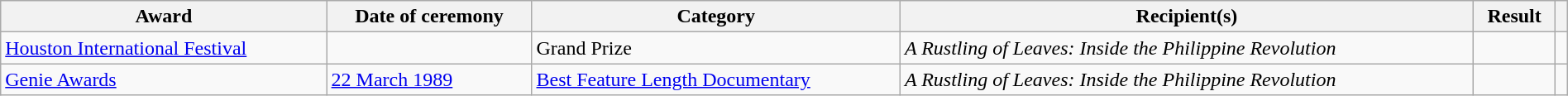<table class="wikitable sortable plainrowheaders" style="width: 100%;">
<tr>
<th scope="col">Award</th>
<th scope="col">Date of ceremony</th>
<th scope="col">Category</th>
<th scope="col">Recipient(s)</th>
<th scope="col">Result</th>
<th scope="col" class="unsortable"></th>
</tr>
<tr>
<td><a href='#'>Houston International Festival</a></td>
<td></td>
<td>Grand Prize</td>
<td><em>A Rustling of Leaves: Inside the Philippine Revolution</em></td>
<td></td>
<td></td>
</tr>
<tr>
<td><a href='#'>Genie Awards</a></td>
<td><a href='#'>22 March 1989</a></td>
<td><a href='#'>Best Feature Length Documentary</a></td>
<td><em>A Rustling of Leaves: Inside the Philippine Revolution</em></td>
<td></td>
<td></td>
</tr>
</table>
